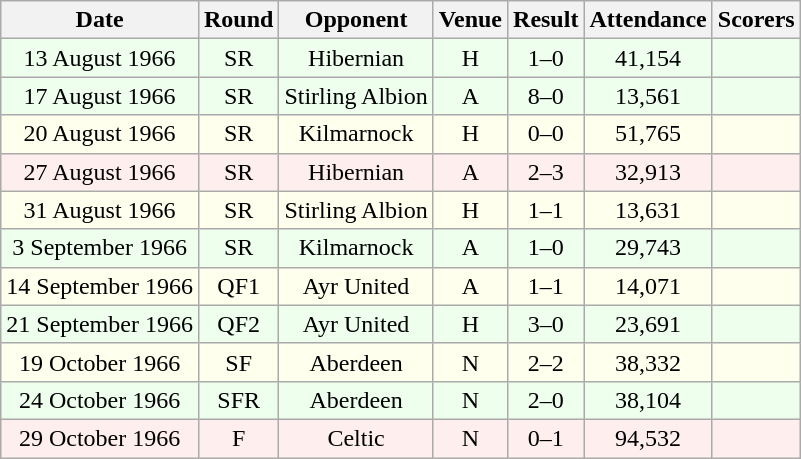<table class="wikitable sortable" style="font-size:100%; text-align:center">
<tr>
<th>Date</th>
<th>Round</th>
<th>Opponent</th>
<th>Venue</th>
<th>Result</th>
<th>Attendance</th>
<th>Scorers</th>
</tr>
<tr bgcolor = "#EEFFEE">
<td>13 August 1966</td>
<td>SR</td>
<td>Hibernian</td>
<td>H</td>
<td>1–0</td>
<td>41,154</td>
<td></td>
</tr>
<tr bgcolor = "#EEFFEE">
<td>17 August 1966</td>
<td>SR</td>
<td>Stirling Albion</td>
<td>A</td>
<td>8–0</td>
<td>13,561</td>
<td></td>
</tr>
<tr bgcolor = "#FFFFEE">
<td>20 August 1966</td>
<td>SR</td>
<td>Kilmarnock</td>
<td>H</td>
<td>0–0</td>
<td>51,765</td>
<td></td>
</tr>
<tr bgcolor = "#FFEEEE">
<td>27 August 1966</td>
<td>SR</td>
<td>Hibernian</td>
<td>A</td>
<td>2–3</td>
<td>32,913</td>
<td></td>
</tr>
<tr bgcolor = "#FFFFEE">
<td>31 August 1966</td>
<td>SR</td>
<td>Stirling Albion</td>
<td>H</td>
<td>1–1</td>
<td>13,631</td>
<td></td>
</tr>
<tr bgcolor = "#EEFFEE">
<td>3 September 1966</td>
<td>SR</td>
<td>Kilmarnock</td>
<td>A</td>
<td>1–0</td>
<td>29,743</td>
<td></td>
</tr>
<tr bgcolor = "#FFFFEE">
<td>14 September 1966</td>
<td>QF1</td>
<td>Ayr United</td>
<td>A</td>
<td>1–1</td>
<td>14,071</td>
<td></td>
</tr>
<tr bgcolor = "#EEFFEE">
<td>21 September 1966</td>
<td>QF2</td>
<td>Ayr United</td>
<td>H</td>
<td>3–0</td>
<td>23,691</td>
<td></td>
</tr>
<tr bgcolor = "#FFFFEE">
<td>19 October 1966</td>
<td>SF</td>
<td>Aberdeen</td>
<td>N</td>
<td>2–2</td>
<td>38,332</td>
<td></td>
</tr>
<tr bgcolor = "#EEFFEE">
<td>24 October 1966</td>
<td>SFR</td>
<td>Aberdeen</td>
<td>N</td>
<td>2–0</td>
<td>38,104</td>
<td></td>
</tr>
<tr bgcolor = "#FFEEEE">
<td>29 October 1966</td>
<td>F</td>
<td>Celtic</td>
<td>N</td>
<td>0–1</td>
<td>94,532</td>
<td></td>
</tr>
</table>
